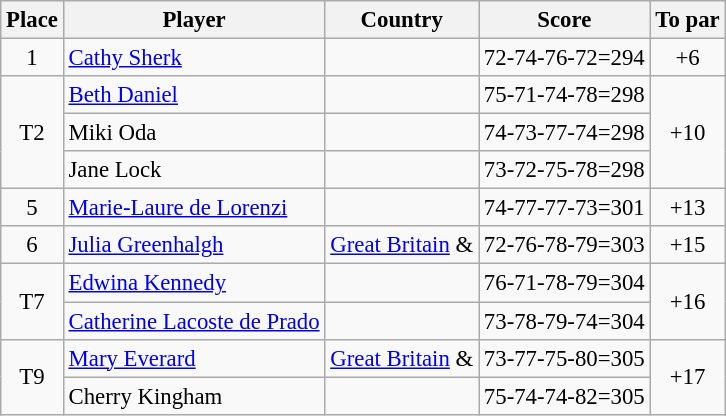<table class="wikitable" style="font-size:95%;">
<tr>
<th>Place</th>
<th>Player</th>
<th>Country</th>
<th>Score</th>
<th>To par</th>
</tr>
<tr>
<td align=center>1</td>
<td><a href='#'>Cathy Sherk</a></td>
<td></td>
<td>72-74-76-72=294</td>
<td align=center>+6</td>
</tr>
<tr>
<td rowspan=3 align=center>T2</td>
<td><a href='#'>Beth Daniel</a></td>
<td></td>
<td>75-71-74-78=298</td>
<td rowspan=3 align=center>+10</td>
</tr>
<tr>
<td>Miki Oda</td>
<td></td>
<td>74-73-77-74=298</td>
</tr>
<tr>
<td>Jane Lock</td>
<td></td>
<td>73-72-75-78=298</td>
</tr>
<tr>
<td align=center>5</td>
<td><a href='#'>Marie-Laure de Lorenzi</a></td>
<td></td>
<td>74-77-77-73=301</td>
<td align=center>+13</td>
</tr>
<tr>
<td align=center>6</td>
<td><a href='#'>Julia Greenhalgh</a></td>
<td> <a href='#'>Great Britain</a> &<br></td>
<td>72-76-78-79=303</td>
<td align=center>+15</td>
</tr>
<tr>
<td rowspan=2 align=center>T7</td>
<td><a href='#'>Edwina Kennedy</a></td>
<td></td>
<td>76-71-78-79=304</td>
<td rowspan=2 align=center>+16</td>
</tr>
<tr>
<td><a href='#'>Catherine Lacoste de Prado</a></td>
<td></td>
<td>73-78-79-74=304</td>
</tr>
<tr>
<td rowspan=2 align=center>T9</td>
<td><a href='#'>Mary Everard</a></td>
<td> <a href='#'>Great Britain</a> &<br></td>
<td>73-77-75-80=305</td>
<td rowspan=2 align=center>+17</td>
</tr>
<tr>
<td>Cherry Kingham</td>
<td></td>
<td>75-74-74-82=305</td>
</tr>
</table>
